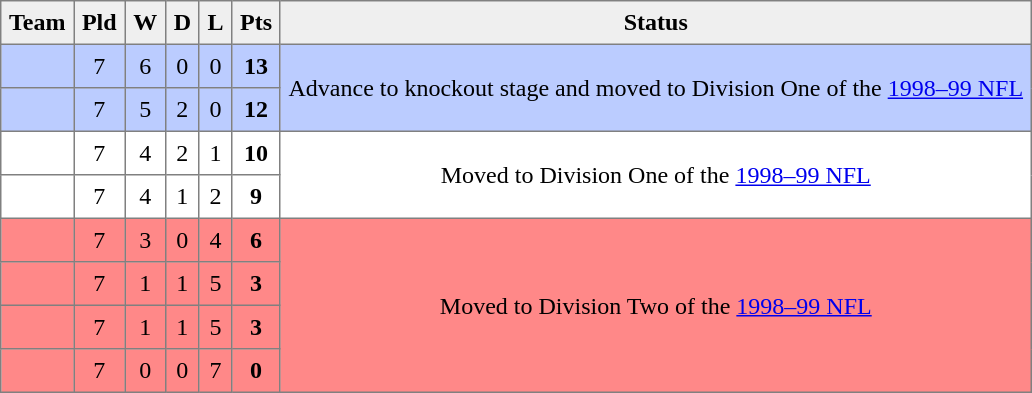<table style=border-collapse:collapse border=1 cellspacing=0 cellpadding=5>
<tr align=center bgcolor=#efefef>
<th>Team</th>
<th>Pld</th>
<th>W</th>
<th>D</th>
<th>L</th>
<th>Pts</th>
<th>Status</th>
</tr>
<tr align=center style="background:#bbccff;">
<td style="text-align:left;"> </td>
<td>7</td>
<td>6</td>
<td>0</td>
<td>0</td>
<td><strong>13</strong></td>
<td rowspan=2>Advance to knockout stage and moved to Division One of the <a href='#'>1998–99 NFL</a></td>
</tr>
<tr align=center style="background:#bbccff;">
<td style="text-align:left;"> </td>
<td>7</td>
<td>5</td>
<td>2</td>
<td>0</td>
<td><strong>12</strong></td>
</tr>
<tr align=center style="background:#FFFFFF;">
<td style="text-align:left;"> </td>
<td>7</td>
<td>4</td>
<td>2</td>
<td>1</td>
<td><strong>10</strong></td>
<td rowspan=2>Moved to Division One of the <a href='#'>1998–99 NFL</a></td>
</tr>
<tr align=center style="background:#FFFFFF;">
<td style="text-align:left;"> </td>
<td>7</td>
<td>4</td>
<td>1</td>
<td>2</td>
<td><strong>9</strong></td>
</tr>
<tr align=center style="background:#FF8888;">
<td style="text-align:left;"> </td>
<td>7</td>
<td>3</td>
<td>0</td>
<td>4</td>
<td><strong>6</strong></td>
<td rowspan=4>Moved to Division Two of the <a href='#'>1998–99 NFL</a></td>
</tr>
<tr align=center style="background:#FF8888;">
<td style="text-align:left;"> </td>
<td>7</td>
<td>1</td>
<td>1</td>
<td>5</td>
<td><strong>3</strong></td>
</tr>
<tr align=center style="background:#FF8888;">
<td style="text-align:left;"> </td>
<td>7</td>
<td>1</td>
<td>1</td>
<td>5</td>
<td><strong>3</strong></td>
</tr>
<tr align=center style="background:#FF8888;">
<td style="text-align:left;"> </td>
<td>7</td>
<td>0</td>
<td>0</td>
<td>7</td>
<td><strong>0</strong></td>
</tr>
</table>
